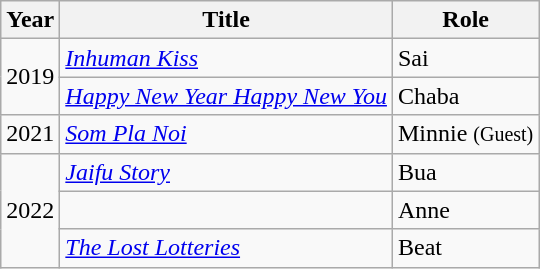<table class="wikitable">
<tr>
<th>Year</th>
<th>Title</th>
<th>Role</th>
</tr>
<tr>
<td rowspan = "2">2019</td>
<td><em><a href='#'>Inhuman Kiss</a></em></td>
<td>Sai</td>
</tr>
<tr>
<td><em><a href='#'>Happy New Year Happy New You</a></em></td>
<td>Chaba</td>
</tr>
<tr>
<td>2021</td>
<td><em><a href='#'>Som Pla Noi</a></em></td>
<td>Minnie <small>(Guest)</small></td>
</tr>
<tr>
<td rowspan = "3">2022</td>
<td><em><a href='#'>Jaifu Story</a></em></td>
<td>Bua</td>
</tr>
<tr>
<td><em></em></td>
<td>Anne</td>
</tr>
<tr>
<td><em><a href='#'>The Lost Lotteries</a></em></td>
<td>Beat</td>
</tr>
</table>
